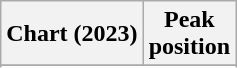<table class="wikitable plainrowheaders" style="text-align:center">
<tr>
<th scope="col">Chart (2023)</th>
<th scope="col">Peak<br>position</th>
</tr>
<tr>
</tr>
<tr>
</tr>
</table>
